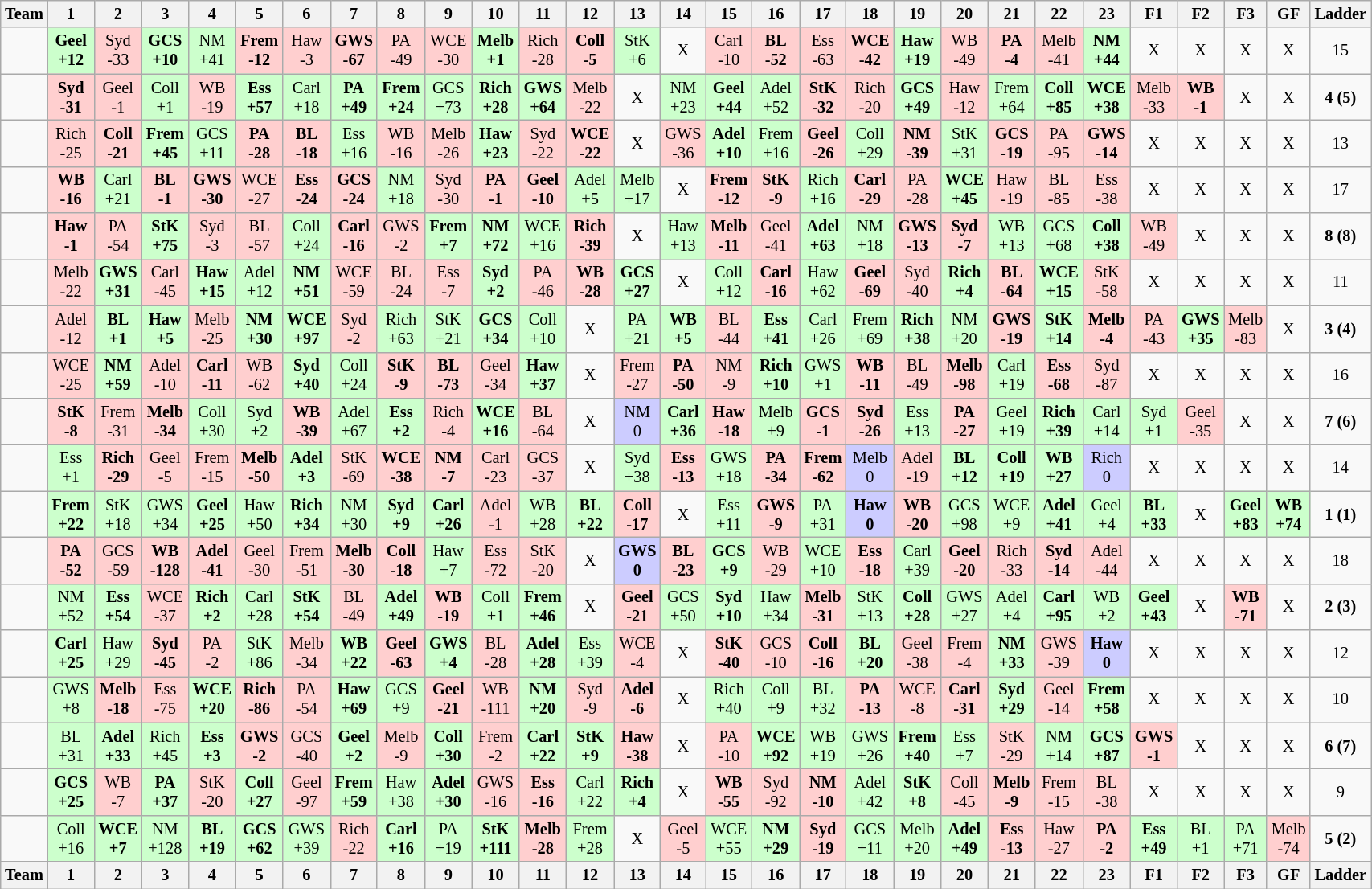<table class="wikitable sortable" style="font-size:85%; text-align:center; width:90%">
<tr valign="top">
<th valign="middle">Team</th>
<th>1</th>
<th>2</th>
<th>3</th>
<th>4</th>
<th>5</th>
<th>6</th>
<th>7</th>
<th>8</th>
<th>9</th>
<th>10</th>
<th>11</th>
<th>12</th>
<th>13</th>
<th>14</th>
<th>15</th>
<th>16</th>
<th>17</th>
<th>18</th>
<th>19</th>
<th>20</th>
<th>21</th>
<th>22</th>
<th>23</th>
<th>F1</th>
<th>F2</th>
<th>F3</th>
<th>GF</th>
<th valign="middle">Ladder</th>
</tr>
<tr>
<td align="left"></td>
<td style="background:#cfc;"><strong>Geel<br>+12</strong></td>
<td style="background:#FFCFCF;">Syd<br>-33</td>
<td style="background:#cfc;"><strong>GCS<br>+10</strong></td>
<td style="background:#cfc;">NM<br>+41</td>
<td style="background:#FFCFCF;"><strong>Frem<br>-12</strong></td>
<td style="background:#FFCFCF;">Haw<br>-3</td>
<td style="background:#FFCFCF;"><strong>GWS<br>-67</strong></td>
<td style="background:#FFCFCF;">PA<br>-49</td>
<td style="background:#FFCFCF;">WCE<br>-30</td>
<td style="background:#cfc;"><strong>Melb<br>+1</strong></td>
<td style="background:#FFCFCF;">Rich<br>-28</td>
<td style="background:#FFCFCF;"><strong>Coll<br>-5</strong></td>
<td style="background:#cfc;">StK<br>+6</td>
<td>X</td>
<td style="background:#FFCFCF;">Carl<br>-10</td>
<td style="background:#FFCFCF;"><strong>BL<br>-52</strong></td>
<td style="background:#FFCFCF;">Ess<br>-63</td>
<td style="background:#FFCFCF;"><strong>WCE<br>-42</strong></td>
<td style="background:#cfc;"><strong>Haw<br>+19</strong></td>
<td style="background:#FFCFCF;">WB<br>-49</td>
<td style="background:#FFCFCF;"><strong>PA<br>-4</strong></td>
<td style="background:#FFCFCF;">Melb<br>-41</td>
<td style="background:#cfc;"><strong>NM<br>+44</strong></td>
<td>X</td>
<td>X</td>
<td>X</td>
<td>X</td>
<td>15</td>
</tr>
<tr>
<td align="left"></td>
<td style="background:#FFCFCF;"><strong>Syd<br>-31</strong></td>
<td style="background:#FFCFCF;">Geel<br>-1</td>
<td style="background:#cfc;">Coll<br>+1</td>
<td style="background:#FFCFCF;">WB<br>-19</td>
<td style="background:#cfc;"><strong>Ess<br>+57</strong></td>
<td style="background:#cfc;">Carl<br>+18</td>
<td style="background:#cfc;"><strong>PA<br>+49</strong></td>
<td style="background:#cfc;"><strong>Frem<br>+24</strong></td>
<td style="background:#cfc;">GCS<br>+73</td>
<td style="background:#cfc;"><strong>Rich<br>+28</strong></td>
<td style="background:#cfc;"><strong>GWS<br>+64</strong></td>
<td style="background:#FFCFCF;">Melb<br>-22</td>
<td>X</td>
<td style="background:#cfc;">NM<br>+23</td>
<td style="background:#cfc;"><strong>Geel<br>+44</strong></td>
<td style="background:#cfc;">Adel<br>+52</td>
<td style="background:#FFCFCF;"><strong>StK<br>-32</strong></td>
<td style="background:#FFCFCF;">Rich<br>-20</td>
<td style="background:#cfc;"><strong>GCS<br>+49</strong></td>
<td style="background:#FFCFCF;">Haw<br>-12</td>
<td style="background:#cfc;">Frem<br>+64</td>
<td style="background:#cfc;"><strong>Coll<br>+85</strong></td>
<td style="background:#cfc;"><strong>WCE<br>+38</strong></td>
<td style="background:#FFCFCF;">Melb<br>-33</td>
<td style="background:#FFCFCF;"><strong>WB<br>-1</strong></td>
<td>X</td>
<td>X</td>
<td><strong>4 (5)</strong></td>
</tr>
<tr>
<td align="left"></td>
<td style="background:#FFCFCF;">Rich<br>-25</td>
<td style="background:#FFCFCF;"><strong>Coll<br>-21</strong></td>
<td style="background:#cfc;"><strong>Frem<br>+45</strong></td>
<td style="background:#cfc;">GCS<br>+11</td>
<td style="background:#FFCFCF;"><strong>PA<br>-28</strong></td>
<td style="background:#FFCFCF;"><strong>BL<br>-18</strong></td>
<td style="background:#cfc;">Ess<br>+16</td>
<td style="background:#FFCFCF;">WB<br>-16</td>
<td style="background:#FFCFCF;">Melb<br>-26</td>
<td style="background:#cfc;"><strong>Haw<br>+23</strong></td>
<td style="background:#FFCFCF;">Syd<br>-22</td>
<td style="background:#FFCFCF;"><strong>WCE<br>-22</strong></td>
<td>X</td>
<td style="background:#FFCFCF;">GWS<br>-36</td>
<td style="background:#cfc;"><strong>Adel<br>+10</strong></td>
<td style="background:#cfc;">Frem<br>+16</td>
<td style="background:#FFCFCF;"><strong>Geel<br>-26</strong></td>
<td style="background:#cfc;">Coll<br>+29</td>
<td style="background:#FFCFCF;"><strong>NM<br>-39</strong></td>
<td style="background:#cfc;">StK<br>+31</td>
<td style="background:#FFCFCF;"><strong>GCS<br>-19</strong></td>
<td style="background:#FFCFCF;">PA<br>-95</td>
<td style="background:#FFCFCF;"><strong>GWS<br>-14</strong></td>
<td>X</td>
<td>X</td>
<td>X</td>
<td>X</td>
<td>13</td>
</tr>
<tr>
<td align="left"></td>
<td style="background:#FFCFCF;"><strong>WB<br>-16</strong></td>
<td style="background:#cfc;">Carl<br>+21</td>
<td style="background:#FFCFCF;"><strong>BL<br>-1</strong></td>
<td style="background:#FFCFCF;"><strong>GWS<br>-30</strong></td>
<td style="background:#FFCFCF;">WCE<br>-27</td>
<td style="background:#FFCFCF;"><strong>Ess<br>-24</strong></td>
<td style="background:#FFCFCF;"><strong>GCS<br>-24</strong></td>
<td style="background:#cfc;">NM<br>+18</td>
<td style="background:#FFCFCF;">Syd<br>-30</td>
<td style="background:#FFCFCF;"><strong>PA<br>-1</strong></td>
<td style="background:#FFCFCF;"><strong>Geel<br>-10</strong></td>
<td style="background:#cfc;">Adel<br>+5</td>
<td style="background:#cfc;">Melb<br>+17</td>
<td>X</td>
<td style="background:#FFCFCF;"><strong>Frem<br>-12</strong></td>
<td style="background:#FFCFCF;"><strong>StK<br>-9</strong></td>
<td style="background:#cfc;">Rich<br>+16</td>
<td style="background:#FFCFCF;"><strong>Carl<br>-29</strong></td>
<td style="background:#FFCFCF;">PA<br>-28</td>
<td style="background:#cfc;"><strong>WCE<br>+45</strong></td>
<td style="background:#FFCFCF;">Haw<br>-19</td>
<td style="background:#FFCFCF;">BL<br>-85</td>
<td style="background:#FFCFCF;">Ess<br>-38</td>
<td>X</td>
<td>X</td>
<td>X</td>
<td>X</td>
<td>17</td>
</tr>
<tr>
<td align="left"></td>
<td style="background:#FFCFCF;"><strong>Haw<br>-1</strong></td>
<td style="background:#FFCFCF;">PA<br>-54</td>
<td style="background:#cfc;"><strong>StK<br>+75</strong></td>
<td style="background:#FFCFCF;">Syd<br>-3</td>
<td style="background:#FFCFCF;">BL<br>-57</td>
<td style="background:#cfc;">Coll<br>+24</td>
<td style="background:#FFCFCF;"><strong>Carl<br>-16</strong></td>
<td style="background:#FFCFCF;">GWS<br>-2</td>
<td style="background:#cfc;"><strong>Frem<br>+7</strong></td>
<td style="background:#cfc;"><strong>NM<br>+72</strong></td>
<td style="background:#cfc;">WCE<br>+16</td>
<td style="background:#FFCFCF;"><strong>Rich<br>-39</strong></td>
<td>X</td>
<td style="background:#cfc;">Haw<br>+13</td>
<td style="background:#FFCFCF;"><strong>Melb<br>-11</strong></td>
<td style="background:#FFCFCF;">Geel<br>-41</td>
<td style="background:#cfc;"><strong>Adel<br>+63</strong></td>
<td style="background:#cfc;">NM<br>+18</td>
<td style="background:#FFCFCF;"><strong>GWS<br>-13</strong></td>
<td style="background:#FFCFCF;"><strong>Syd<br>-7</strong></td>
<td style="background:#cfc;">WB<br>+13</td>
<td style="background:#cfc;">GCS<br>+68</td>
<td style="background:#cfc;"><strong>Coll<br>+38</strong></td>
<td style="background:#FFCFCF;">WB<br>-49</td>
<td>X</td>
<td>X</td>
<td>X</td>
<td><strong>8 (8)</strong></td>
</tr>
<tr>
<td align="left"></td>
<td style="background:#FFCFCF;">Melb<br>-22</td>
<td style="background:#cfc;"><strong>GWS<br>+31</strong></td>
<td style="background:#FFCFCF;">Carl<br>-45</td>
<td style="background:#cfc;"><strong>Haw<br>+15</strong></td>
<td style="background:#cfc;">Adel<br>+12</td>
<td style="background:#cfc;"><strong>NM<br>+51</strong></td>
<td style="background:#FFCFCF;">WCE<br>-59</td>
<td style="background:#FFCFCF;">BL<br>-24</td>
<td style="background:#FFCFCF;">Ess<br>-7</td>
<td style="background:#cfc;"><strong>Syd<br>+2</strong></td>
<td style="background:#FFCFCF;">PA<br>-46</td>
<td style="background:#FFCFCF;"><strong>WB<br>-28</strong></td>
<td style="background:#cfc;"><strong>GCS<br>+27</strong></td>
<td>X</td>
<td style="background:#cfc;">Coll<br>+12</td>
<td style="background:#FFCFCF;"><strong>Carl<br>-16</strong></td>
<td style="background:#cfc;">Haw<br>+62</td>
<td style="background:#FFCFCF;"><strong>Geel<br>-69</strong></td>
<td style="background:#FFCFCF;">Syd<br>-40</td>
<td style="background:#cfc;"><strong>Rich<br>+4</strong></td>
<td style="background:#FFCFCF;"><strong>BL<br>-64</strong></td>
<td style="background:#cfc;"><strong>WCE<br>+15</strong></td>
<td style="background:#FFCFCF;">StK<br>-58</td>
<td>X</td>
<td>X</td>
<td>X</td>
<td>X</td>
<td>11</td>
</tr>
<tr>
<td align="left"></td>
<td style="background:#FFCFCF;">Adel<br>-12</td>
<td style="background:#cfc;"><strong>BL<br>+1</strong></td>
<td style="background:#cfc;"><strong>Haw<br>+5</strong></td>
<td style="background:#FFCFCF;">Melb<br>-25</td>
<td style="background:#cfc;"><strong>NM<br>+30</strong></td>
<td style="background:#cfc;"><strong>WCE<br>+97</strong></td>
<td style="background:#FFCFCF;">Syd<br>-2</td>
<td style="background:#cfc;">Rich<br>+63</td>
<td style="background:#cfc;">StK<br>+21</td>
<td style="background:#cfc;"><strong>GCS<br>+34</strong></td>
<td style="background:#cfc;">Coll<br>+10</td>
<td>X</td>
<td style="background:#cfc;">PA<br>+21</td>
<td style="background:#cfc;"><strong>WB<br>+5</strong></td>
<td style="background:#FFCFCF;">BL<br>-44</td>
<td style="background:#cfc;"><strong>Ess<br>+41</strong></td>
<td style="background:#cfc;">Carl<br>+26</td>
<td style="background:#cfc;">Frem<br>+69</td>
<td style="background:#cfc;"><strong>Rich<br>+38</strong></td>
<td style="background:#cfc;">NM<br>+20</td>
<td style="background:#FFCFCF;"><strong>GWS<br>-19</strong></td>
<td style="background:#cfc;"><strong>StK<br>+14</strong></td>
<td style="background:#FFCFCF;"><strong>Melb<br>-4</strong></td>
<td style="background:#FFCFCF;">PA<br>-43</td>
<td style="background:#cfc;"><strong>GWS<br>+35</strong></td>
<td style="background:#FFCFCF;">Melb<br>-83</td>
<td>X</td>
<td><strong>3 (4)</strong></td>
</tr>
<tr>
<td align="left"></td>
<td style="background:#FFCFCF;">WCE<br>-25</td>
<td style="background:#cfc;"><strong>NM<br>+59</strong></td>
<td style="background:#FFCFCF;">Adel<br>-10</td>
<td style="background:#FFCFCF;"><strong>Carl<br>-11</strong></td>
<td style="background:#FFCFCF;">WB<br>-62</td>
<td style="background:#cfc;"><strong>Syd<br>+40</strong></td>
<td style="background:#cfc;">Coll<br>+24</td>
<td style="background:#FFCFCF;"><strong>StK<br>-9</strong></td>
<td style="background:#FFCFCF;"><strong>BL<br>-73</strong></td>
<td style="background:#FFCFCF;">Geel<br>-34</td>
<td style="background:#cfc;"><strong>Haw<br>+37</strong></td>
<td>X</td>
<td style="background:#FFCFCF;">Frem<br>-27</td>
<td style="background:#FFCFCF;"><strong>PA<br>-50</strong></td>
<td style="background:#FFCFCF;">NM<br>-9</td>
<td style="background:#cfc;"><strong>Rich<br>+10</strong></td>
<td style="background:#cfc;">GWS<br>+1</td>
<td style="background:#FFCFCF;"><strong>WB<br>-11</strong></td>
<td style="background:#FFCFCF;">BL<br>-49</td>
<td style="background:#FFCFCF;"><strong>Melb<br>-98</strong></td>
<td style="background:#cfc;">Carl<br>+19</td>
<td style="background:#FFCFCF;"><strong>Ess<br>-68</strong></td>
<td style="background:#FFCFCF;">Syd<br>-87</td>
<td>X</td>
<td>X</td>
<td>X</td>
<td>X</td>
<td>16</td>
</tr>
<tr>
<td align="left"></td>
<td style="background:#FFCFCF;"><strong>StK<br>-8</strong></td>
<td style="background:#FFCFCF;">Frem<br>-31</td>
<td style="background:#FFCFCF;"><strong>Melb<br>-34</strong></td>
<td style="background:#cfc;">Coll<br>+30</td>
<td style="background:#cfc;">Syd<br>+2</td>
<td style="background:#FFCFCF;"><strong>WB<br>-39</strong></td>
<td style="background:#cfc;">Adel<br>+67</td>
<td style="background:#cfc;"><strong>Ess<br>+2</strong></td>
<td style="background:#FFCFCF;">Rich<br>-4</td>
<td style="background:#cfc;"><strong>WCE<br>+16</strong></td>
<td style="background:#FFCFCF;">BL<br>-64</td>
<td>X</td>
<td style="background:#ccf;">NM<br>0</td>
<td style="background:#cfc;"><strong>Carl<br>+36</strong></td>
<td style="background:#FFCFCF;"><strong>Haw<br>-18</strong></td>
<td style="background:#cfc;">Melb<br>+9</td>
<td style="background:#FFCFCF;"><strong>GCS<br>-1</strong></td>
<td style="background:#FFCFCF;"><strong>Syd<br>-26</strong></td>
<td style="background:#cfc;">Ess<br>+13</td>
<td style="background:#FFCFCF;"><strong>PA<br>-27</strong></td>
<td style="background:#cfc;">Geel<br>+19</td>
<td style="background:#cfc;"><strong>Rich<br>+39</strong></td>
<td style="background:#cfc;">Carl<br>+14</td>
<td style="background:#cfc;">Syd<br>+1</td>
<td style="background:#FFCFCF;">Geel<br>-35</td>
<td>X</td>
<td>X</td>
<td><strong>7 (6)</strong></td>
</tr>
<tr>
<td align="left"></td>
<td style="background:#cfc;">Ess<br>+1</td>
<td style="background:#FFCFCF;"><strong>Rich<br>-29</strong></td>
<td style="background:#FFCFCF;">Geel<br>-5</td>
<td style="background:#FFCFCF;">Frem<br>-15</td>
<td style="background:#FFCFCF;"><strong>Melb<br>-50</strong></td>
<td style="background:#cfc;"><strong>Adel<br>+3</strong></td>
<td style="background:#FFCFCF;">StK<br>-69</td>
<td style="background:#FFCFCF;"><strong>WCE<br>-38</strong></td>
<td style="background:#FFCFCF;"><strong>NM<br>-7</strong></td>
<td style="background:#FFCFCF;">Carl<br>-23</td>
<td style="background:#FFCFCF;">GCS<br>-37</td>
<td>X</td>
<td style="background:#cfc;">Syd<br>+38</td>
<td style="background:#FFCFCF;"><strong>Ess<br>-13</strong></td>
<td style="background:#cfc;">GWS<br>+18</td>
<td style="background:#FFCFCF;"><strong>PA<br>-34</strong></td>
<td style="background:#FFCFCF;"><strong>Frem<br>-62</strong></td>
<td style="background:#ccf;">Melb<br>0</td>
<td style="background:#FFCFCF;">Adel<br>-19</td>
<td style="background:#cfc;"><strong>BL<br>+12</strong></td>
<td style="background:#cfc;"><strong>Coll<br>+19</strong></td>
<td style="background:#cfc;"><strong>WB<br>+27</strong></td>
<td style="background:#ccf;">Rich<br>0</td>
<td>X</td>
<td>X</td>
<td>X</td>
<td>X</td>
<td>14</td>
</tr>
<tr>
<td align="left"></td>
<td style="background:#cfc;"><strong>Frem<br>+22</strong></td>
<td style="background:#cfc;">StK<br>+18</td>
<td style="background:#cfc;">GWS<br>+34</td>
<td style="background:#cfc;"><strong>Geel<br>+25</strong></td>
<td style="background:#cfc;">Haw<br>+50</td>
<td style="background:#cfc;"><strong>Rich<br>+34</strong></td>
<td style="background:#cfc;">NM<br>+30</td>
<td style="background:#cfc;"><strong>Syd<br>+9</strong></td>
<td style="background:#cfc;"><strong>Carl<br>+26</strong></td>
<td style="background:#FFCFCF;">Adel<br>-1</td>
<td style="background:#cfc;">WB<br>+28</td>
<td style="background:#cfc;"><strong>BL<br>+22</strong></td>
<td style="background:#FFCFCF;"><strong>Coll<br>-17</strong></td>
<td>X</td>
<td style="background:#cfc;">Ess<br>+11</td>
<td style="background:#FFCFCF;"><strong>GWS<br>-9</strong></td>
<td style="background:#cfc;">PA<br>+31</td>
<td style="background:#ccf;"><strong>Haw<br>0</strong></td>
<td style="background:#FFCFCF;"><strong>WB<br>-20</strong></td>
<td style="background:#cfc;">GCS<br>+98</td>
<td style="background:#cfc;">WCE<br>+9</td>
<td style="background:#cfc;"><strong>Adel<br>+41</strong></td>
<td style="background:#cfc;">Geel<br>+4</td>
<td style="background:#cfc;"><strong>BL<br>+33</strong></td>
<td>X</td>
<td style="background:#cfc;"><strong>Geel<br>+83</strong></td>
<td style="background:#cfc;"><strong>WB<br>+74</strong></td>
<td><strong>1 (1)</strong></td>
</tr>
<tr>
<td align="left"></td>
<td style="background:#FFCFCF;"><strong>PA<br>-52</strong></td>
<td style="background:#FFCFCF;">GCS<br>-59</td>
<td style="background:#FFCFCF;"><strong>WB<br>-128</strong></td>
<td style="background:#FFCFCF;"><strong>Adel<br>-41</strong></td>
<td style="background:#FFCFCF;">Geel<br>-30</td>
<td style="background:#FFCFCF;">Frem<br>-51</td>
<td style="background:#FFCFCF;"><strong>Melb<br>-30</strong></td>
<td style="background:#FFCFCF;"><strong>Coll<br>-18</strong></td>
<td style="background:#cfc;">Haw<br>+7</td>
<td style="background:#FFCFCF;">Ess<br>-72</td>
<td style="background:#FFCFCF;">StK<br>-20</td>
<td>X</td>
<td style="background:#ccf;"><strong>GWS<br>0</strong></td>
<td style="background:#FFCFCF;"><strong>BL<br>-23</strong></td>
<td style="background:#cfc;"><strong>GCS<br>+9</strong></td>
<td style="background:#FFCFCF;">WB<br>-29</td>
<td style="background:#cfc;">WCE<br>+10</td>
<td style="background:#FFCFCF;"><strong>Ess<br>-18</strong></td>
<td style="background:#cfc;">Carl<br>+39</td>
<td style="background:#FFCFCF;"><strong>Geel<br>-20</strong></td>
<td style="background:#FFCFCF;">Rich<br>-33</td>
<td style="background:#FFCFCF;"><strong>Syd<br>-14</strong></td>
<td style="background:#FFCFCF;">Adel<br>-44</td>
<td>X</td>
<td>X</td>
<td>X</td>
<td>X</td>
<td>18</td>
</tr>
<tr>
<td align="left"></td>
<td style="background:#cfc;">NM<br>+52</td>
<td style="background:#cfc;"><strong>Ess<br>+54</strong></td>
<td style="background:#FFCFCF;">WCE<br>-37</td>
<td style="background:#cfc;"><strong>Rich<br>+2</strong></td>
<td style="background:#cfc;">Carl<br>+28</td>
<td style="background:#cfc;"><strong>StK<br>+54</strong></td>
<td style="background:#FFCFCF;">BL<br>-49</td>
<td style="background:#cfc;"><strong>Adel<br>+49</strong></td>
<td style="background:#FFCFCF;"><strong>WB<br>-19</strong></td>
<td style="background:#cfc;">Coll<br>+1</td>
<td style="background:#cfc;"><strong>Frem<br>+46</strong></td>
<td>X</td>
<td style="background:#FFCFCF;"><strong>Geel<br>-21</strong></td>
<td style="background:#cfc;">GCS<br>+50</td>
<td style="background:#cfc;"><strong>Syd<br>+10</strong></td>
<td style="background:#cfc;">Haw<br>+34</td>
<td style="background:#FFCFCF;"><strong>Melb<br>-31</strong></td>
<td style="background:#cfc;">StK<br>+13</td>
<td style="background:#cfc;"><strong>Coll<br>+28</strong></td>
<td style="background:#cfc;">GWS<br>+27</td>
<td style="background:#cfc;">Adel<br>+4</td>
<td style="background:#cfc;"><strong>Carl<br>+95</strong></td>
<td style="background:#cfc;">WB<br>+2</td>
<td style="background:#cfc;"><strong>Geel<br>+43</strong></td>
<td>X</td>
<td style="background:#FFCFCF;"><strong>WB<br>-71</strong></td>
<td>X</td>
<td><strong>2 (3)</strong></td>
</tr>
<tr>
<td align="left"></td>
<td style="background:#cfc;"><strong>Carl<br>+25</strong></td>
<td style="background:#cfc;">Haw<br>+29</td>
<td style="background:#FFCFCF;"><strong>Syd<br>-45</strong></td>
<td style="background:#FFCFCF;">PA<br>-2</td>
<td style="background:#cfc;">StK<br>+86</td>
<td style="background:#FFCFCF;">Melb<br>-34</td>
<td style="background:#cfc;"><strong>WB<br>+22</strong></td>
<td style="background:#FFCFCF;"><strong>Geel<br>-63</strong></td>
<td style="background:#cfc;"><strong>GWS<br>+4</strong></td>
<td style="background:#FFCFCF;">BL<br>-28</td>
<td style="background:#cfc;"><strong>Adel<br>+28</strong></td>
<td style="background:#cfc;">Ess<br>+39</td>
<td style="background:#FFCFCF;">WCE<br>-4</td>
<td>X</td>
<td style="background:#FFCFCF;"><strong>StK<br>-40</strong></td>
<td style="background:#FFCFCF;">GCS<br>-10</td>
<td style="background:#FFCFCF;"><strong>Coll<br>-16</strong></td>
<td style="background:#cfc;"><strong>BL<br>+20</strong></td>
<td style="background:#FFCFCF;">Geel<br>-38</td>
<td style="background:#FFCFCF;">Frem<br>-4</td>
<td style="background:#cfc;"><strong>NM<br>+33</strong></td>
<td style="background:#FFCFCF;">GWS<br>-39</td>
<td style="background:#ccf;"><strong>Haw<br>0</strong></td>
<td>X</td>
<td>X</td>
<td>X</td>
<td>X</td>
<td>12</td>
</tr>
<tr>
<td align="left"></td>
<td style="background:#cfc;">GWS <br>+8</td>
<td style="background:#FFCFCF;"><strong>Melb<br>-18</strong></td>
<td style="background:#FFCFCF;">Ess<br>-75</td>
<td style="background:#cfc;"><strong>WCE<br>+20</strong></td>
<td style="background:#FFCFCF;"><strong>Rich<br>-86</strong></td>
<td style="background:#FFCFCF;">PA<br>-54</td>
<td style="background:#cfc;"><strong>Haw<br>+69</strong></td>
<td style="background:#cfc;">GCS<br>+9</td>
<td style="background:#FFCFCF;"><strong>Geel<br>-21</strong></td>
<td style="background:#FFCFCF;">WB<br>-111</td>
<td style="background:#cfc;"><strong>NM<br>+20</strong></td>
<td style="background:#FFCFCF;">Syd<br>-9</td>
<td style="background:#FFCFCF;"><strong>Adel<br>-6</strong></td>
<td>X</td>
<td style="background:#cfc;">Rich<br>+40</td>
<td style="background:#cfc;">Coll<br>+9</td>
<td style="background:#cfc;">BL<br>+32</td>
<td style="background:#FFCFCF;"><strong>PA<br>-13</strong></td>
<td style="background:#FFCFCF;">WCE<br>-8</td>
<td style="background:#FFCFCF;"><strong>Carl<br>-31</strong></td>
<td style="background:#cfc;"><strong>Syd<br>+29</strong></td>
<td style="background:#FFCFCF;">Geel<br>-14</td>
<td style="background:#cfc;"><strong>Frem<br>+58</strong></td>
<td>X</td>
<td>X</td>
<td>X</td>
<td>X</td>
<td>10</td>
</tr>
<tr>
<td align="left"></td>
<td style="background:#cfc;">BL<br>+31</td>
<td style="background:#cfc;"><strong>Adel<br>+33</strong></td>
<td style="background:#cfc;">Rich<br>+45</td>
<td style="background:#cfc;"><strong>Ess<br>+3</strong></td>
<td style="background:#FFCFCF;"><strong>GWS<br>-2</strong></td>
<td style="background:#FFCFCF;">GCS<br>-40</td>
<td style="background:#cfc;"><strong>Geel<br>+2</strong></td>
<td style="background:#FFCFCF;">Melb<br>-9</td>
<td style="background:#cfc;"><strong>Coll<br>+30</strong></td>
<td style="background:#FFCFCF;">Frem<br>-2</td>
<td style="background:#cfc;"><strong>Carl<br>+22</strong></td>
<td style="background:#cfc;"><strong>StK<br>+9</strong></td>
<td style="background:#FFCFCF;"><strong>Haw<br>-38</strong></td>
<td>X</td>
<td style="background:#FFCFCF;">PA<br>-10</td>
<td style="background:#cfc;"><strong>WCE</strong><br><strong>+92</strong></td>
<td style="background:#cfc;">WB<br>+19</td>
<td style="background:#cfc;">GWS<br>+26</td>
<td style="background:#cfc;"><strong>Frem<br>+40</strong></td>
<td style="background:#cfc;">Ess<br>+7</td>
<td style="background:#FFCFCF;">StK<br>-29</td>
<td style="background:#cfc;">NM<br>+14</td>
<td style="background:#cfc;"><strong>GCS<br>+87</strong></td>
<td style="background:#FFCFCF;"><strong>GWS<br>-1</strong></td>
<td>X</td>
<td>X</td>
<td>X</td>
<td><strong>6 (7)</strong></td>
</tr>
<tr>
<td align="left"></td>
<td style="background:#cfc;"><strong>GCS<br>+25</strong></td>
<td style="background:#FFCFCF;">WB<br>-7</td>
<td style="background:#cfc;"><strong>PA<br>+37</strong></td>
<td style="background:#FFCFCF;">StK<br>-20</td>
<td style="background:#cfc;"><strong>Coll<br>+27</strong></td>
<td style="background:#FFCFCF;">Geel<br>-97</td>
<td style="background:#cfc;"><strong>Frem<br>+59</strong></td>
<td style="background:#cfc;">Haw<br>+38</td>
<td style="background:#cfc;"><strong>Adel<br>+30</strong></td>
<td style="background:#FFCFCF;">GWS<br>-16</td>
<td style="background:#FFCFCF;"><strong>Ess<br>-16</strong></td>
<td style="background:#cfc;">Carl<br>+22</td>
<td style="background:#cfc;"><strong>Rich<br>+4</strong></td>
<td>X</td>
<td style="background:#FFCFCF;"><strong>WB<br>-55</strong></td>
<td style="background:#FFCFCF;">Syd<br>-92</td>
<td style="background:#FFCFCF;"><strong>NM<br>-10</strong></td>
<td style="background:#cfc;">Adel<br>+42</td>
<td style="background:#cfc;"><strong>StK<br>+8</strong></td>
<td style="background:#FFCFCF;">Coll<br>-45</td>
<td style="background:#FFCFCF;"><strong>Melb<br>-9</strong></td>
<td style="background:#FFCFCF;">Frem<br>-15</td>
<td style="background:#FFCFCF;">BL<br>-38</td>
<td>X</td>
<td>X</td>
<td>X</td>
<td>X</td>
<td>9</td>
</tr>
<tr>
<td align="left"></td>
<td style="background:#cfc;">Coll<br>+16</td>
<td style="background:#cfc;"><strong>WCE<br>+7</strong></td>
<td style="background:#cfc;">NM<br>+128</td>
<td style="background:#cfc;"><strong>BL<br>+19</strong></td>
<td style="background:#cfc;"><strong>GCS<br>+62</strong></td>
<td style="background:#cfc;">GWS<br>+39</td>
<td style="background:#FFCFCF;">Rich<br>-22</td>
<td style="background:#cfc;"><strong>Carl<br>+16</strong></td>
<td style="background:#cfc;">PA<br>+19</td>
<td style="background:#cfc;"><strong>StK<br>+111</strong></td>
<td style="background:#FFCFCF;"><strong>Melb<br>-28</strong></td>
<td style="background:#cfc;">Frem<br>+28</td>
<td>X</td>
<td style="background:#FFCFCF;">Geel<br>-5</td>
<td style="background:#cfc;">WCE<br>+55</td>
<td style="background:#cfc;"><strong>NM<br>+29</strong></td>
<td style="background:#FFCFCF;"><strong>Syd<br>-19</strong></td>
<td style="background:#cfc;">GCS<br>+11</td>
<td style="background:#cfc;">Melb<br>+20</td>
<td style="background:#cfc;"><strong>Adel<br>+49</strong></td>
<td style="background:#FFCFCF;"><strong>Ess<br>-13</strong></td>
<td style="background:#FFCFCF;">Haw<br>-27</td>
<td style="background:#FFCFCF;"><strong>PA<br>-2</strong></td>
<td style="background:#cfc;"><strong>Ess<br>+49</strong></td>
<td style="background:#cfc;">BL<br>+1</td>
<td style="background:#cfc;">PA<br>+71</td>
<td style="background:#FFCFCF;">Melb<br>-74</td>
<td><strong>5 (2)</strong></td>
</tr>
<tr valign="top">
<th valign="middle">Team</th>
<th>1</th>
<th>2</th>
<th>3</th>
<th>4</th>
<th>5</th>
<th>6</th>
<th>7</th>
<th>8</th>
<th>9</th>
<th>10</th>
<th>11</th>
<th>12</th>
<th>13</th>
<th>14</th>
<th>15</th>
<th>16</th>
<th>17</th>
<th>18</th>
<th>19</th>
<th>20</th>
<th>21</th>
<th>22</th>
<th>23</th>
<th>F1</th>
<th>F2</th>
<th>F3</th>
<th>GF</th>
<th valign="middle">Ladder</th>
</tr>
</table>
